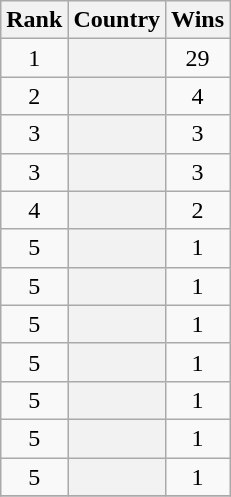<table class="sortable wikitable plainrowheaders">
<tr>
<th scope="col">Rank</th>
<th scope="col">Country</th>
<th scope="col">Wins</th>
</tr>
<tr>
<td align=center>1</td>
<th scope="row"></th>
<td align=center>29</td>
</tr>
<tr>
<td align=center>2</td>
<th scope="row"></th>
<td align=center>4</td>
</tr>
<tr>
<td align=center>3</td>
<th scope="row"></th>
<td align=center>3</td>
</tr>
<tr>
<td align=center>3</td>
<th scope="row"></th>
<td align=center>3</td>
</tr>
<tr>
<td align=center>4</td>
<th scope="row"></th>
<td align=center>2</td>
</tr>
<tr>
<td align=center>5</td>
<th scope="row"></th>
<td align=center>1</td>
</tr>
<tr>
<td align=center>5</td>
<th scope="row"></th>
<td align=center>1</td>
</tr>
<tr>
<td align=center>5</td>
<th scope="row"></th>
<td align=center>1</td>
</tr>
<tr>
<td align=center>5</td>
<th scope="row"></th>
<td align=center>1</td>
</tr>
<tr>
<td align=center>5</td>
<th scope="row"></th>
<td align=center>1</td>
</tr>
<tr>
<td align=center>5</td>
<th scope="row"></th>
<td align=center>1</td>
</tr>
<tr>
<td align=center>5</td>
<th scope="row"></th>
<td align=center>1</td>
</tr>
<tr>
</tr>
</table>
